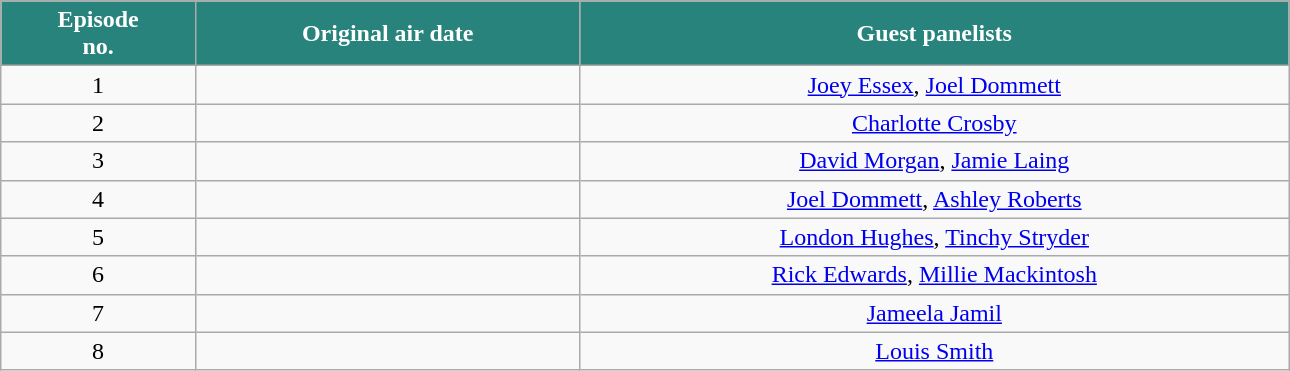<table class="wikitable" style="width:68%; text-align:center;">
<tr style="color:white">
<th style="background:#28837c;">Episode<br>no.</th>
<th style="background:#28837c;">Original air date</th>
<th style="background:#28837c;">Guest panelists</th>
</tr>
<tr>
<td>1</td>
<td></td>
<td><a href='#'>Joey Essex</a>, <a href='#'>Joel Dommett</a></td>
</tr>
<tr>
<td>2</td>
<td></td>
<td><a href='#'>Charlotte Crosby</a></td>
</tr>
<tr>
<td>3</td>
<td></td>
<td><a href='#'>David Morgan</a>, <a href='#'>Jamie Laing</a></td>
</tr>
<tr>
<td>4</td>
<td></td>
<td><a href='#'>Joel Dommett</a>, <a href='#'>Ashley Roberts</a></td>
</tr>
<tr>
<td>5</td>
<td></td>
<td><a href='#'>London Hughes</a>, <a href='#'>Tinchy Stryder</a></td>
</tr>
<tr>
<td>6</td>
<td></td>
<td><a href='#'>Rick Edwards</a>, <a href='#'>Millie Mackintosh</a></td>
</tr>
<tr>
<td>7</td>
<td></td>
<td><a href='#'>Jameela Jamil</a></td>
</tr>
<tr>
<td>8</td>
<td></td>
<td><a href='#'>Louis Smith</a></td>
</tr>
</table>
